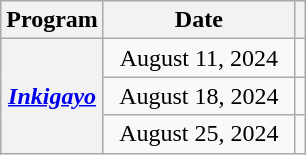<table class="wikitable plainrowheaders sortable" style="text-align:center">
<tr>
<th scope="col">Program</th>
<th scope="col" width="120">Date</th>
<th scope="col" class="unsortable"></th>
</tr>
<tr>
<th rowspan="3" scope="row"><em><a href='#'>Inkigayo</a></em></th>
<td>August 11, 2024</td>
<td></td>
</tr>
<tr>
<td>August 18, 2024</td>
<td></td>
</tr>
<tr>
<td>August 25, 2024</td>
<td></td>
</tr>
</table>
